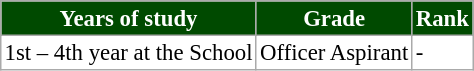<table border="2" cellpadding="2" cellspacing="0" style="margin: 1em 1em 1em 0; background: #fff; border: 1px #aaa solid; border-collapse: collapse; font-size: 95%;">
<tr>
<th style="background:#004A00;color:#fff;">Years of study</th>
<th style="background:#004A00;color:#fff;">Grade</th>
<th style="background:#004A00;color:#fff;">Rank</th>
</tr>
<tr>
<td>1st – 4th year at the School</td>
<td>Officer Aspirant</td>
<td>-</td>
</tr>
</table>
